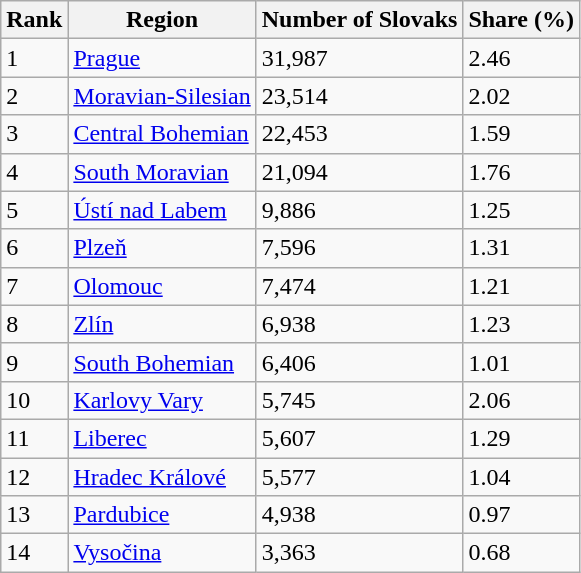<table class="wikitable">
<tr>
<th>Rank</th>
<th>Region</th>
<th>Number of Slovaks</th>
<th>Share (%)</th>
</tr>
<tr>
<td>1</td>
<td><a href='#'>Prague</a></td>
<td>31,987</td>
<td>2.46</td>
</tr>
<tr>
<td>2</td>
<td><a href='#'>Moravian-Silesian</a></td>
<td>23,514</td>
<td>2.02</td>
</tr>
<tr>
<td>3</td>
<td><a href='#'>Central Bohemian</a></td>
<td>22,453</td>
<td>1.59</td>
</tr>
<tr>
<td>4</td>
<td><a href='#'>South Moravian</a></td>
<td>21,094</td>
<td>1.76</td>
</tr>
<tr>
<td>5</td>
<td><a href='#'>Ústí nad Labem</a></td>
<td>9,886</td>
<td>1.25</td>
</tr>
<tr>
<td>6</td>
<td><a href='#'>Plzeň</a></td>
<td>7,596</td>
<td>1.31</td>
</tr>
<tr>
<td>7</td>
<td><a href='#'>Olomouc</a></td>
<td>7,474</td>
<td>1.21</td>
</tr>
<tr>
<td>8</td>
<td><a href='#'>Zlín</a></td>
<td>6,938</td>
<td>1.23</td>
</tr>
<tr>
<td>9</td>
<td><a href='#'>South Bohemian</a></td>
<td>6,406</td>
<td>1.01</td>
</tr>
<tr>
<td>10</td>
<td><a href='#'>Karlovy Vary</a></td>
<td>5,745</td>
<td>2.06</td>
</tr>
<tr>
<td>11</td>
<td><a href='#'>Liberec</a></td>
<td>5,607</td>
<td>1.29</td>
</tr>
<tr>
<td>12</td>
<td><a href='#'>Hradec Králové</a></td>
<td>5,577</td>
<td>1.04</td>
</tr>
<tr>
<td>13</td>
<td><a href='#'>Pardubice</a></td>
<td>4,938</td>
<td>0.97</td>
</tr>
<tr>
<td>14</td>
<td><a href='#'>Vysočina</a></td>
<td>3,363</td>
<td>0.68</td>
</tr>
</table>
